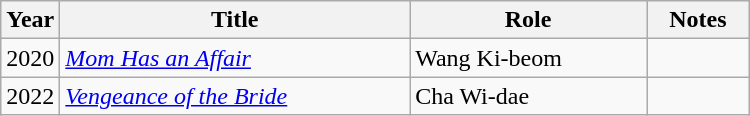<table class="wikitable" style="width:500px">
<tr>
<th width=10>Year</th>
<th>Title</th>
<th>Role</th>
<th>Notes</th>
</tr>
<tr>
<td>2020</td>
<td><em><a href='#'>Mom Has an Affair</a></em></td>
<td>Wang Ki-beom</td>
<td></td>
</tr>
<tr>
<td>2022</td>
<td><em><a href='#'>Vengeance of the Bride</a></em></td>
<td>Cha Wi-dae</td>
<td></td>
</tr>
</table>
